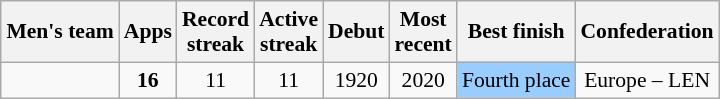<table class="wikitable" style="text-align: center; font-size: 90%; margin-left: 1em;">
<tr>
<th>Men's team</th>
<th>Apps</th>
<th>Record<br>streak</th>
<th>Active<br>streak</th>
<th>Debut</th>
<th>Most<br>recent</th>
<th>Best finish</th>
<th>Confederation</th>
</tr>
<tr>
<td style="text-align: left;"></td>
<td><strong>16</strong></td>
<td>11</td>
<td>11</td>
<td>1920</td>
<td>2020</td>
<td style="background-color: #9acdff;">Fourth place</td>
<td>Europe – LEN</td>
</tr>
</table>
